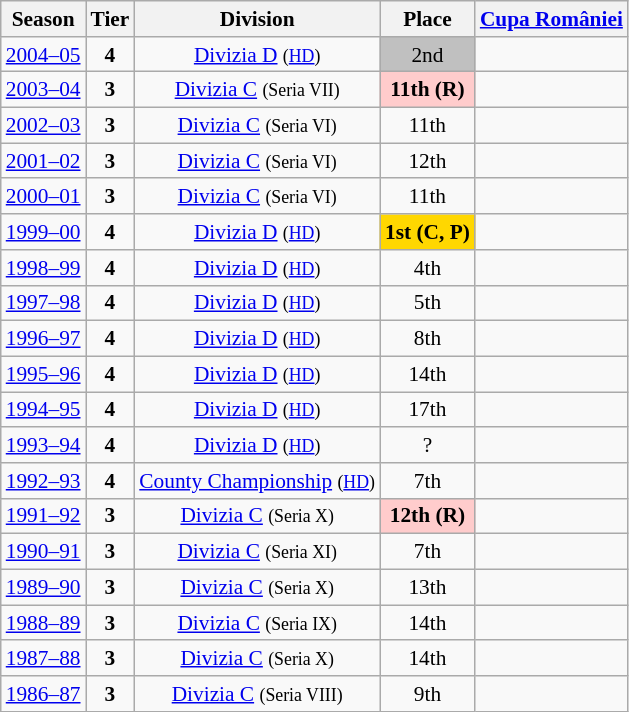<table class="wikitable" style="text-align:center; font-size:89%">
<tr>
<th>Season</th>
<th>Tier</th>
<th>Division</th>
<th>Place</th>
<th><a href='#'>Cupa României</a></th>
</tr>
<tr>
<td><a href='#'>2004–05</a></td>
<td><strong>4</strong></td>
<td><a href='#'>Divizia D</a> <small>(<a href='#'>HD</a>)</small></td>
<td align=center bgcolor=silver>2nd</td>
<td></td>
</tr>
<tr>
<td><a href='#'>2003–04</a></td>
<td><strong>3</strong></td>
<td><a href='#'>Divizia C</a> <small>(Seria VII)</small></td>
<td align=center bgcolor=#FFCCCC><strong>11th</strong> <strong>(R)</strong></td>
<td></td>
</tr>
<tr>
<td><a href='#'>2002–03</a></td>
<td><strong>3</strong></td>
<td><a href='#'>Divizia C</a> <small>(Seria VI)</small></td>
<td>11th</td>
<td></td>
</tr>
<tr>
<td><a href='#'>2001–02</a></td>
<td><strong>3</strong></td>
<td><a href='#'>Divizia C</a> <small>(Seria VI)</small></td>
<td>12th</td>
<td></td>
</tr>
<tr>
<td><a href='#'>2000–01</a></td>
<td><strong>3</strong></td>
<td><a href='#'>Divizia C</a> <small>(Seria VI)</small></td>
<td>11th</td>
<td></td>
</tr>
<tr>
<td><a href='#'>1999–00</a></td>
<td><strong>4</strong></td>
<td><a href='#'>Divizia D</a> <small>(<a href='#'>HD</a>)</small></td>
<td align=center bgcolor=gold><strong>1st</strong> <strong>(C, P)</strong></td>
<td></td>
</tr>
<tr>
<td><a href='#'>1998–99</a></td>
<td><strong>4</strong></td>
<td><a href='#'>Divizia D</a> <small>(<a href='#'>HD</a>)</small></td>
<td>4th</td>
<td></td>
</tr>
<tr>
<td><a href='#'>1997–98</a></td>
<td><strong>4</strong></td>
<td><a href='#'>Divizia D</a> <small>(<a href='#'>HD</a>)</small></td>
<td>5th</td>
<td></td>
</tr>
<tr>
<td><a href='#'>1996–97</a></td>
<td><strong>4</strong></td>
<td><a href='#'>Divizia D</a> <small>(<a href='#'>HD</a>)</small></td>
<td>8th</td>
<td></td>
</tr>
<tr>
<td><a href='#'>1995–96</a></td>
<td><strong>4</strong></td>
<td><a href='#'>Divizia D</a> <small>(<a href='#'>HD</a>)</small></td>
<td>14th</td>
<td></td>
</tr>
<tr>
<td><a href='#'>1994–95</a></td>
<td><strong>4</strong></td>
<td><a href='#'>Divizia D</a> <small>(<a href='#'>HD</a>)</small></td>
<td>17th</td>
<td></td>
</tr>
<tr>
<td><a href='#'>1993–94</a></td>
<td><strong>4</strong></td>
<td><a href='#'>Divizia D</a> <small>(<a href='#'>HD</a>)</small></td>
<td>?</td>
<td></td>
</tr>
<tr>
<td><a href='#'>1992–93</a></td>
<td><strong>4</strong></td>
<td><a href='#'>County Championship</a> <small>(<a href='#'>HD</a>)</small></td>
<td>7th</td>
<td></td>
</tr>
<tr>
<td><a href='#'>1991–92</a></td>
<td><strong>3</strong></td>
<td><a href='#'>Divizia C</a> <small>(Seria X)</small></td>
<td align=center bgcolor=#FFCCCC><strong>12th</strong> <strong>(R)</strong></td>
<td></td>
</tr>
<tr>
<td><a href='#'>1990–91</a></td>
<td><strong>3</strong></td>
<td><a href='#'>Divizia C</a> <small>(Seria XI)</small></td>
<td>7th</td>
<td></td>
</tr>
<tr>
<td><a href='#'>1989–90</a></td>
<td><strong>3</strong></td>
<td><a href='#'>Divizia C</a> <small>(Seria X)</small></td>
<td>13th</td>
<td></td>
</tr>
<tr>
<td><a href='#'>1988–89</a></td>
<td><strong>3</strong></td>
<td><a href='#'>Divizia C</a> <small>(Seria IX)</small></td>
<td>14th</td>
<td></td>
</tr>
<tr>
<td><a href='#'>1987–88</a></td>
<td><strong>3</strong></td>
<td><a href='#'>Divizia C</a> <small>(Seria X)</small></td>
<td>14th</td>
<td></td>
</tr>
<tr>
<td><a href='#'>1986–87</a></td>
<td><strong>3</strong></td>
<td><a href='#'>Divizia C</a> <small>(Seria VIII)</small></td>
<td>9th</td>
<td></td>
</tr>
</table>
